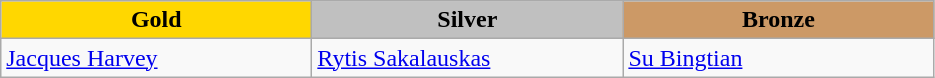<table class="wikitable" style="text-align:left">
<tr align="center">
<td width=200 bgcolor=gold><strong>Gold</strong></td>
<td width=200 bgcolor=silver><strong>Silver</strong></td>
<td width=200 bgcolor=CC9966><strong>Bronze</strong></td>
</tr>
<tr>
<td><a href='#'>Jacques Harvey</a><br><em></em></td>
<td><a href='#'>Rytis Sakalauskas</a><br><em></em></td>
<td><a href='#'>Su Bingtian</a><br><em></em></td>
</tr>
</table>
